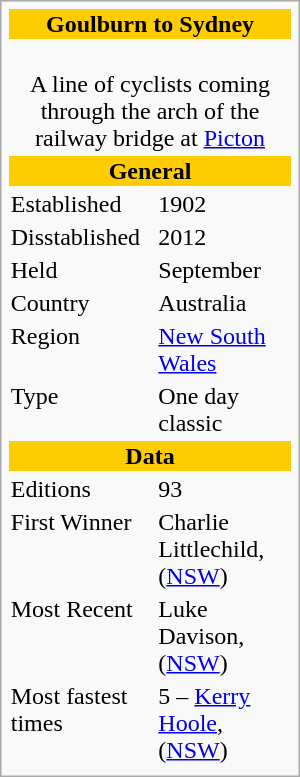<table class="infobox" style="width: 200px; ">
<tr>
<th colspan="2" align=center bgcolor="#FFCC00"><span><strong>Goulburn to Sydney</strong></span></th>
</tr>
<tr>
<td colspan="2" align=center><br>A line of cyclists coming through the arch of the railway bridge at <a href='#'>Picton</a></td>
</tr>
<tr>
<th colspan="2" align=center bgcolor="#FFCC00"><span><strong>General</strong></span></th>
</tr>
<tr>
<td>Established</td>
<td>1902</td>
</tr>
<tr>
<td>Disstablished</td>
<td>2012</td>
</tr>
<tr>
<td>Held</td>
<td>September</td>
</tr>
<tr>
<td>Country</td>
<td>Australia</td>
</tr>
<tr>
<td>Region</td>
<td><a href='#'>New South Wales</a></td>
</tr>
<tr>
<td>Type</td>
<td>One day classic</td>
</tr>
<tr>
<th colspan="2" align=center bgcolor="#FFCC00"><span><strong>Data</strong></span></th>
</tr>
<tr>
<td>Editions</td>
<td>93</td>
</tr>
<tr>
<td>First Winner</td>
<td>Charlie Littlechild, (<a href='#'>NSW</a>)</td>
</tr>
<tr>
<td>Most Recent</td>
<td>Luke Davison, (<a href='#'>NSW</a>)</td>
</tr>
<tr>
<td>Most fastest times</td>
<td>5 – <a href='#'>Kerry Hoole</a>, (<a href='#'>NSW</a>)</td>
</tr>
<tr>
</tr>
</table>
